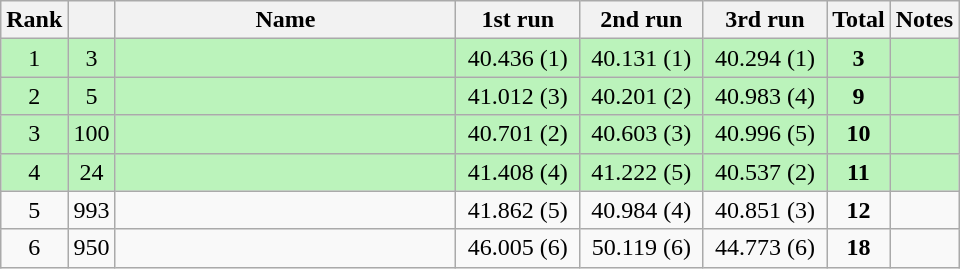<table class="sortable wikitable" style="text-align:center;">
<tr>
<th width="30">Rank</th>
<th width="20"></th>
<th width="220">Name</th>
<th width="75">1st run</th>
<th width="75">2nd run</th>
<th width="75">3rd run</th>
<th width="30">Total</th>
<th width="30">Notes</th>
</tr>
<tr bgcolor=#bbf3bb>
<td>1</td>
<td>3</td>
<td align="left"></td>
<td>40.436 (1)</td>
<td>40.131 (1)</td>
<td>40.294 (1)</td>
<td><strong>3</strong></td>
<td></td>
</tr>
<tr bgcolor=#bbf3bb>
<td>2</td>
<td>5</td>
<td align="left"></td>
<td>41.012 (3)</td>
<td>40.201 (2)</td>
<td>40.983 (4)</td>
<td><strong>9</strong></td>
<td></td>
</tr>
<tr bgcolor=#bbf3bb>
<td>3</td>
<td>100</td>
<td align="left"></td>
<td>40.701 (2)</td>
<td>40.603 (3)</td>
<td>40.996 (5)</td>
<td><strong>10</strong></td>
<td></td>
</tr>
<tr bgcolor=#bbf3bb>
<td>4</td>
<td>24</td>
<td align="left"></td>
<td>41.408 (4)</td>
<td>41.222 (5)</td>
<td>40.537 (2)</td>
<td><strong>11</strong></td>
<td></td>
</tr>
<tr>
<td>5</td>
<td>993</td>
<td align="left"></td>
<td>41.862 (5)</td>
<td>40.984 (4)</td>
<td>40.851 (3)</td>
<td><strong>12</strong></td>
<td></td>
</tr>
<tr>
<td>6</td>
<td>950</td>
<td align="left"></td>
<td>46.005 (6)</td>
<td>50.119 (6)</td>
<td>44.773 (6)</td>
<td><strong>18</strong></td>
<td></td>
</tr>
</table>
